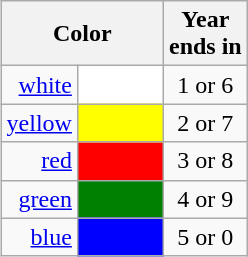<table class="wikitable" style="float:right; clear:right; margin-left:1em;">
<tr>
<th colspan=2>Color</th>
<th>Year<br>ends in</th>
</tr>
<tr>
<td align=right><a href='#'>white</a></td>
<td bgcolor=white width=50></td>
<td align=center>1 or 6</td>
</tr>
<tr>
<td align=right><a href='#'>yellow</a></td>
<td bgcolor=yellow></td>
<td align=center>2 or 7</td>
</tr>
<tr>
<td align=right><a href='#'>red</a></td>
<td bgcolor=red></td>
<td align=center>3 or 8</td>
</tr>
<tr>
<td align=right><a href='#'>green</a></td>
<td bgcolor=green></td>
<td align=center>4 or 9</td>
</tr>
<tr>
<td align=right><a href='#'>blue</a></td>
<td bgcolor=blue></td>
<td align=center>5 or 0</td>
</tr>
</table>
